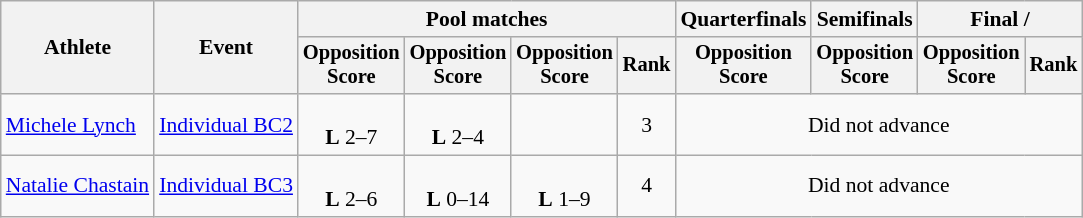<table class=wikitable style="font-size:90%">
<tr>
<th rowspan="2">Athlete</th>
<th rowspan="2">Event</th>
<th colspan="4">Pool matches</th>
<th>Quarterfinals</th>
<th>Semifinals</th>
<th colspan=2>Final / </th>
</tr>
<tr style="font-size:95%">
<th>Opposition<br>Score</th>
<th>Opposition<br>Score</th>
<th>Opposition<br>Score</th>
<th>Rank</th>
<th>Opposition<br>Score</th>
<th>Opposition<br>Score</th>
<th>Opposition<br>Score</th>
<th>Rank</th>
</tr>
<tr align=center>
<td align=left><a href='#'>Michele Lynch</a></td>
<td align=left><a href='#'>Individual BC2</a></td>
<td><br><strong>L</strong> 2–7</td>
<td><br><strong>L</strong> 2–4</td>
<td></td>
<td>3</td>
<td colspan=4>Did not advance</td>
</tr>
<tr align=center>
<td align=left><a href='#'>Natalie Chastain</a></td>
<td align=left><a href='#'>Individual BC3</a></td>
<td><br><strong>L</strong> 2–6</td>
<td><br><strong>L</strong> 0–14</td>
<td><br><strong>L</strong> 1–9</td>
<td>4</td>
<td colspan=4>Did not advance</td>
</tr>
</table>
